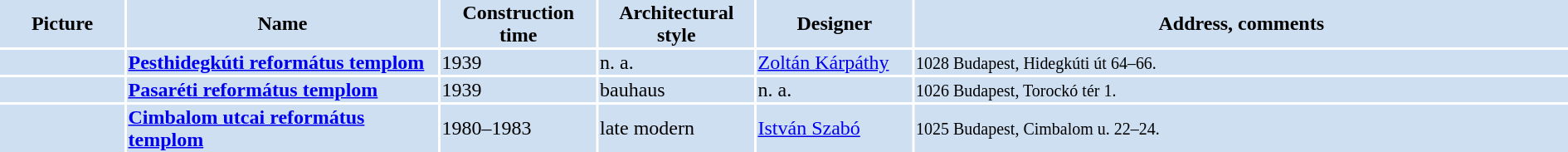<table width="100%">
<tr>
<th bgcolor="#CEDFF2" width="8%">Picture</th>
<th bgcolor="#CEDFF2" width="20%">Name</th>
<th bgcolor="#CEDFF2" width="10%">Construction time</th>
<th bgcolor="#CEDFF2" width="10%">Architectural style</th>
<th bgcolor="#CEDFF2" width="10%">Designer</th>
<th bgcolor="#CEDFF2" width="42%">Address, comments</th>
</tr>
<tr>
<td bgcolor="#CEDFF2"></td>
<td bgcolor="#CEDFF2"><strong><a href='#'>Pesthidegkúti református templom</a></strong></td>
<td bgcolor="#CEDFF2">1939</td>
<td bgcolor="#CEDFF2">n. a.</td>
<td bgcolor="#CEDFF2"><a href='#'>Zoltán Kárpáthy</a></td>
<td bgcolor="#CEDFF2"><small>1028 Budapest, Hidegkúti út 64–66.</small></td>
</tr>
<tr>
<td bgcolor="#CEDFF2"></td>
<td bgcolor="#CEDFF2"><strong><a href='#'>Pasaréti református templom</a></strong></td>
<td bgcolor="#CEDFF2">1939</td>
<td bgcolor="#CEDFF2">bauhaus</td>
<td bgcolor="#CEDFF2">n. a.</td>
<td bgcolor="#CEDFF2"><small>1026 Budapest, Torockó tér 1.</small></td>
</tr>
<tr>
<td bgcolor="#CEDFF2"></td>
<td bgcolor="#CEDFF2"><strong><a href='#'>Cimbalom utcai református templom</a></strong></td>
<td bgcolor="#CEDFF2">1980–1983</td>
<td bgcolor="#CEDFF2">late modern</td>
<td bgcolor="#CEDFF2"><a href='#'>István Szabó</a></td>
<td bgcolor="#CEDFF2"><small>1025 Budapest, Cimbalom u. 22–24.</small></td>
</tr>
</table>
